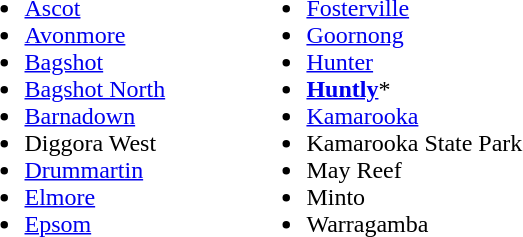<table>
<tr>
<td width=50%><br><ul><li><a href='#'>Ascot</a></li><li><a href='#'>Avonmore</a></li><li><a href='#'>Bagshot</a></li><li><a href='#'>Bagshot North</a></li><li><a href='#'>Barnadown</a></li><li>Diggora West</li><li><a href='#'>Drummartin</a></li><li><a href='#'>Elmore</a></li><li><a href='#'>Epsom</a></li></ul></td>
<td width=50%><br><ul><li><a href='#'>Fosterville</a></li><li><a href='#'>Goornong</a></li><li><a href='#'>Hunter</a></li><li><strong><a href='#'>Huntly</a></strong>*</li><li><a href='#'>Kamarooka</a></li><li>Kamarooka State Park</li><li>May Reef</li><li>Minto</li><li>Warragamba</li></ul></td>
</tr>
</table>
